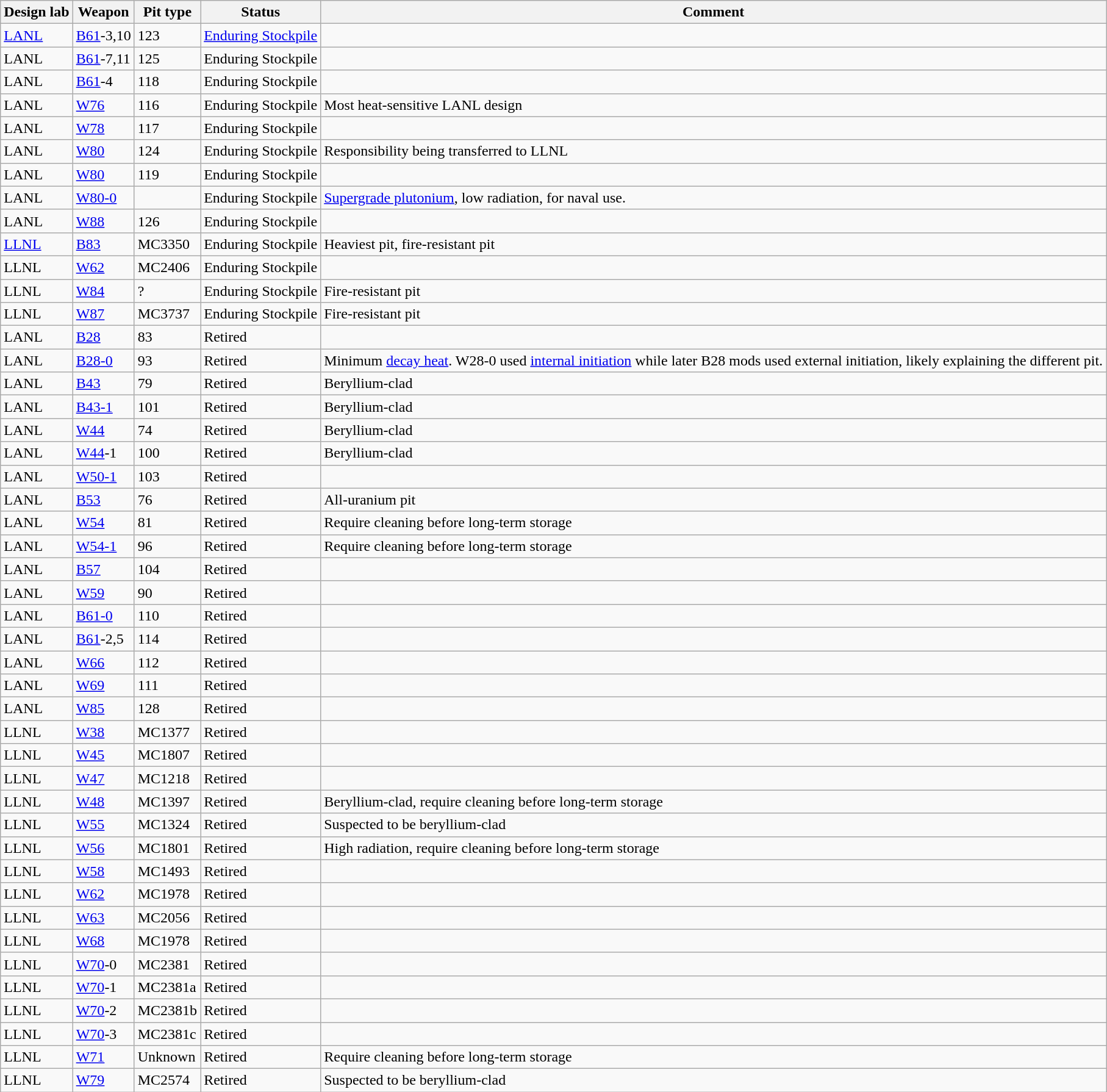<table class=wikitable>
<tr>
<th>Design lab</th>
<th>Weapon</th>
<th>Pit type</th>
<th>Status</th>
<th>Comment</th>
</tr>
<tr>
<td><a href='#'>LANL</a></td>
<td><a href='#'>B61</a>-3,10</td>
<td>123</td>
<td><a href='#'>Enduring Stockpile</a></td>
<td></td>
</tr>
<tr>
<td>LANL</td>
<td><a href='#'>B61</a>-7,11</td>
<td>125</td>
<td>Enduring Stockpile</td>
<td></td>
</tr>
<tr>
<td>LANL</td>
<td><a href='#'>B61</a>-4</td>
<td>118</td>
<td>Enduring Stockpile</td>
<td></td>
</tr>
<tr>
<td>LANL</td>
<td><a href='#'>W76</a></td>
<td>116</td>
<td>Enduring Stockpile</td>
<td>Most heat-sensitive LANL design</td>
</tr>
<tr>
<td>LANL</td>
<td><a href='#'>W78</a></td>
<td>117</td>
<td>Enduring Stockpile</td>
<td></td>
</tr>
<tr>
<td>LANL</td>
<td><a href='#'>W80</a></td>
<td>124</td>
<td>Enduring Stockpile</td>
<td>Responsibility being transferred to LLNL</td>
</tr>
<tr>
<td>LANL</td>
<td><a href='#'>W80</a></td>
<td>119</td>
<td>Enduring Stockpile</td>
<td></td>
</tr>
<tr>
<td>LANL</td>
<td><a href='#'>W80-0</a></td>
<td></td>
<td>Enduring Stockpile</td>
<td><a href='#'>Supergrade plutonium</a>, low radiation, for naval use.</td>
</tr>
<tr>
<td>LANL</td>
<td><a href='#'>W88</a></td>
<td>126</td>
<td>Enduring Stockpile</td>
<td></td>
</tr>
<tr>
<td><a href='#'>LLNL</a></td>
<td><a href='#'>B83</a></td>
<td>MC3350</td>
<td>Enduring Stockpile</td>
<td>Heaviest pit, fire-resistant pit</td>
</tr>
<tr>
<td>LLNL</td>
<td><a href='#'>W62</a></td>
<td>MC2406</td>
<td>Enduring Stockpile</td>
<td></td>
</tr>
<tr>
<td>LLNL</td>
<td><a href='#'>W84</a></td>
<td>?</td>
<td>Enduring Stockpile</td>
<td>Fire-resistant pit</td>
</tr>
<tr>
<td>LLNL</td>
<td><a href='#'>W87</a></td>
<td>MC3737</td>
<td>Enduring Stockpile</td>
<td>Fire-resistant pit</td>
</tr>
<tr>
<td>LANL</td>
<td><a href='#'>B28</a></td>
<td>83</td>
<td>Retired</td>
<td></td>
</tr>
<tr>
<td>LANL</td>
<td><a href='#'>B28-0</a></td>
<td>93</td>
<td>Retired</td>
<td>Minimum <a href='#'>decay heat</a>. W28-0 used <a href='#'>internal initiation</a> while later B28 mods used external initiation, likely explaining the different pit.</td>
</tr>
<tr>
<td>LANL</td>
<td><a href='#'>B43</a></td>
<td>79</td>
<td>Retired</td>
<td>Beryllium-clad</td>
</tr>
<tr>
<td>LANL</td>
<td><a href='#'>B43-1</a></td>
<td>101</td>
<td>Retired</td>
<td>Beryllium-clad</td>
</tr>
<tr>
<td>LANL</td>
<td><a href='#'>W44</a></td>
<td>74</td>
<td>Retired</td>
<td>Beryllium-clad</td>
</tr>
<tr>
<td>LANL</td>
<td><a href='#'>W44</a>-1</td>
<td>100</td>
<td>Retired</td>
<td>Beryllium-clad</td>
</tr>
<tr>
<td>LANL</td>
<td><a href='#'>W50-1</a></td>
<td>103</td>
<td>Retired</td>
<td></td>
</tr>
<tr>
<td>LANL</td>
<td><a href='#'>B53</a></td>
<td>76</td>
<td>Retired</td>
<td>All-uranium pit</td>
</tr>
<tr>
<td>LANL</td>
<td><a href='#'>W54</a></td>
<td>81</td>
<td>Retired</td>
<td>Require cleaning before long-term storage</td>
</tr>
<tr>
<td>LANL</td>
<td><a href='#'>W54-1</a></td>
<td>96</td>
<td>Retired</td>
<td>Require cleaning before long-term storage</td>
</tr>
<tr>
<td>LANL</td>
<td><a href='#'>B57</a></td>
<td>104</td>
<td>Retired</td>
<td></td>
</tr>
<tr>
<td>LANL</td>
<td><a href='#'>W59</a></td>
<td>90</td>
<td>Retired</td>
<td></td>
</tr>
<tr>
<td>LANL</td>
<td><a href='#'>B61-0</a></td>
<td>110</td>
<td>Retired</td>
<td></td>
</tr>
<tr>
<td>LANL</td>
<td><a href='#'>B61</a>-2,5</td>
<td>114</td>
<td>Retired</td>
<td></td>
</tr>
<tr>
<td>LANL</td>
<td><a href='#'>W66</a></td>
<td>112</td>
<td>Retired</td>
<td></td>
</tr>
<tr>
<td>LANL</td>
<td><a href='#'>W69</a></td>
<td>111</td>
<td>Retired</td>
<td></td>
</tr>
<tr>
<td>LANL</td>
<td><a href='#'>W85</a></td>
<td>128</td>
<td>Retired</td>
<td></td>
</tr>
<tr>
<td>LLNL</td>
<td><a href='#'>W38</a></td>
<td>MC1377</td>
<td>Retired</td>
<td></td>
</tr>
<tr>
<td>LLNL</td>
<td><a href='#'>W45</a></td>
<td>MC1807</td>
<td>Retired</td>
<td></td>
</tr>
<tr>
<td>LLNL</td>
<td><a href='#'>W47</a></td>
<td>MC1218</td>
<td>Retired</td>
<td></td>
</tr>
<tr>
<td>LLNL</td>
<td><a href='#'>W48</a></td>
<td>MC1397</td>
<td>Retired</td>
<td>Beryllium-clad, require cleaning before long-term storage</td>
</tr>
<tr>
<td>LLNL</td>
<td><a href='#'>W55</a></td>
<td>MC1324</td>
<td>Retired</td>
<td>Suspected to be beryllium-clad</td>
</tr>
<tr>
<td>LLNL</td>
<td><a href='#'>W56</a></td>
<td>MC1801</td>
<td>Retired</td>
<td>High radiation, require cleaning before long-term storage</td>
</tr>
<tr>
<td>LLNL</td>
<td><a href='#'>W58</a></td>
<td>MC1493</td>
<td>Retired</td>
<td></td>
</tr>
<tr>
<td>LLNL</td>
<td><a href='#'>W62</a></td>
<td>MC1978</td>
<td>Retired</td>
<td></td>
</tr>
<tr>
<td>LLNL</td>
<td><a href='#'>W63</a></td>
<td>MC2056</td>
<td>Retired</td>
<td></td>
</tr>
<tr>
<td>LLNL</td>
<td><a href='#'>W68</a></td>
<td>MC1978</td>
<td>Retired</td>
<td></td>
</tr>
<tr>
<td>LLNL</td>
<td><a href='#'>W70</a>-0</td>
<td>MC2381</td>
<td>Retired</td>
<td></td>
</tr>
<tr>
<td>LLNL</td>
<td><a href='#'>W70</a>-1</td>
<td>MC2381a</td>
<td>Retired</td>
<td></td>
</tr>
<tr>
<td>LLNL</td>
<td><a href='#'>W70</a>-2</td>
<td>MC2381b</td>
<td>Retired</td>
<td></td>
</tr>
<tr>
<td>LLNL</td>
<td><a href='#'>W70</a>-3</td>
<td>MC2381c</td>
<td>Retired</td>
<td></td>
</tr>
<tr>
<td>LLNL</td>
<td><a href='#'>W71</a></td>
<td>Unknown</td>
<td>Retired</td>
<td>Require cleaning before long-term storage</td>
</tr>
<tr>
<td>LLNL</td>
<td><a href='#'>W79</a></td>
<td>MC2574</td>
<td>Retired</td>
<td>Suspected to be beryllium-clad</td>
</tr>
</table>
